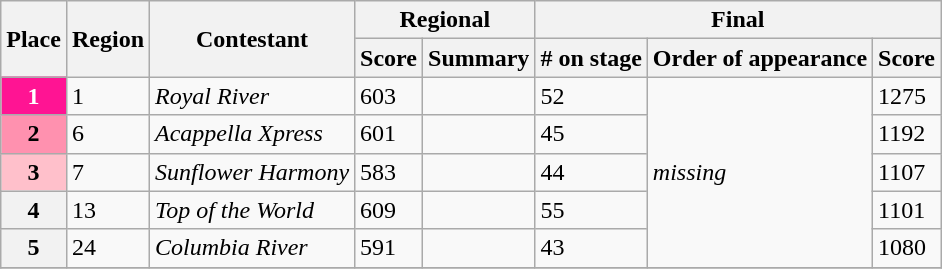<table class="wikitable sortable">
<tr>
<th scope="col" rowspan="2">Place</th>
<th scope="col" rowspan="2">Region</th>
<th scope="col" rowspan="2">Contestant</th>
<th scope="col" colspan="2">Regional</th>
<th colspan="3">Final</th>
</tr>
<tr>
<th scope="col">Score</th>
<th scope="col" class="unsortable">Summary</th>
<th># on stage</th>
<th scope="col">Order of appearance</th>
<th scope="col">Score</th>
</tr>
<tr>
<th scope="row" style="background: #FF1493; color:#fff;">1</th>
<td>1</td>
<td><em>Royal River</em></td>
<td>603</td>
<td></td>
<td>52</td>
<td rowspan="5"><em>missing</em></td>
<td>1275</td>
</tr>
<tr>
<th scope="row" style="background: #FF91AF;">2</th>
<td>6</td>
<td><em>Acappella Xpress</em></td>
<td>601</td>
<td></td>
<td>45</td>
<td>1192</td>
</tr>
<tr>
<th scope="row" style="background: pink;">3</th>
<td>7</td>
<td><em>Sunflower Harmony</em></td>
<td>583</td>
<td></td>
<td>44</td>
<td>1107</td>
</tr>
<tr>
<th>4</th>
<td>13</td>
<td><em>Top of the World</em></td>
<td>609</td>
<td></td>
<td>55</td>
<td>1101</td>
</tr>
<tr>
<th>5</th>
<td>24</td>
<td><em>Columbia River</em></td>
<td>591</td>
<td></td>
<td>43</td>
<td>1080</td>
</tr>
<tr>
</tr>
</table>
